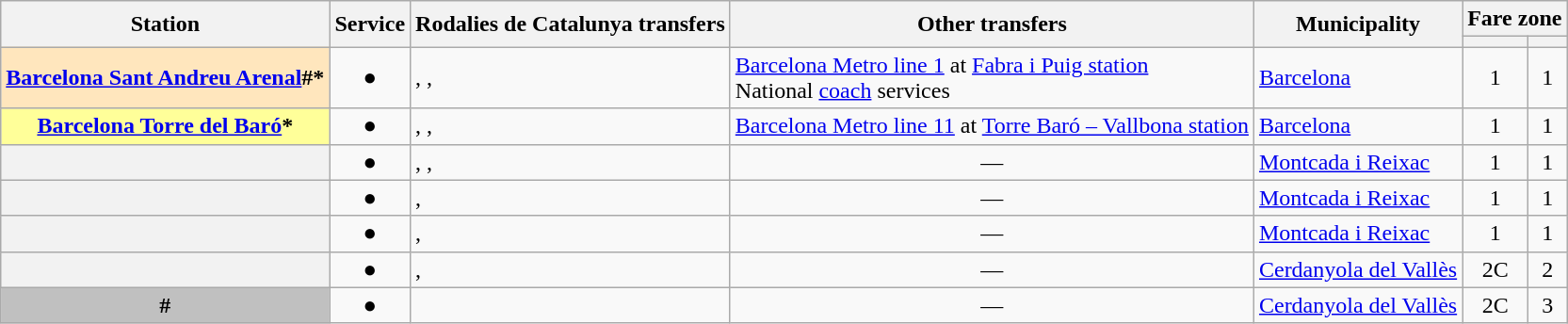<table class="wikitable sortable plainrowheaders">
<tr>
<th scope=col rowspan=2>Station</th>
<th scope=col rowspan=2>Service</th>
<th scope=col rowspan=2>Rodalies de Catalunya transfers</th>
<th scope=col rowspan=2>Other transfers</th>
<th scope=col rowspan=2>Municipality</th>
<th scope=col colspan=2>Fare zone</th>
</tr>
<tr>
<th scope=col></th>
<th scope=col></th>
</tr>
<tr>
<th scope=row style="background-color:#FFE6BD"><a href='#'>Barcelona Sant Andreu Arenal</a>#*</th>
<td align=center>●</td>
<td>, , </td>
<td><a href='#'>Barcelona Metro line 1</a> at <a href='#'>Fabra i Puig station</a><br> National <a href='#'>coach</a> services</td>
<td><a href='#'>Barcelona</a></td>
<td align=center>1</td>
<td align=center>1</td>
</tr>
<tr>
<th scope=row style="background-color:#FFFF99"><a href='#'>Barcelona Torre del Baró</a>*</th>
<td align=center>●</td>
<td>, , </td>
<td><a href='#'>Barcelona Metro line 11</a> at <a href='#'>Torre Baró – Vallbona station</a></td>
<td><a href='#'>Barcelona</a></td>
<td align=center>1</td>
<td align=center>1</td>
</tr>
<tr>
<th scope=row></th>
<td align=center>●</td>
<td>, , </td>
<td align=center>—</td>
<td><a href='#'>Montcada i Reixac</a></td>
<td align=center>1</td>
<td align=center>1</td>
</tr>
<tr>
<th scope=row></th>
<td align=center>●</td>
<td>, </td>
<td align=center>—</td>
<td><a href='#'>Montcada i Reixac</a></td>
<td align=center>1</td>
<td align=center>1</td>
</tr>
<tr>
<th scope=row></th>
<td align=center>●</td>
<td>, </td>
<td align=center>—</td>
<td><a href='#'>Montcada i Reixac</a></td>
<td align=center>1</td>
<td align=center>1</td>
</tr>
<tr>
<th scope=row></th>
<td align=center>●</td>
<td>, </td>
<td align=center>—</td>
<td><a href='#'>Cerdanyola del Vallès</a></td>
<td align=center>2C</td>
<td align=center>2</td>
</tr>
<tr>
<th scope=row style="background-color:#C0C0C0">#</th>
<td align=center>●</td>
<td></td>
<td align=center>—</td>
<td><a href='#'>Cerdanyola del Vallès</a></td>
<td align=center>2C</td>
<td align=center>3</td>
</tr>
</table>
